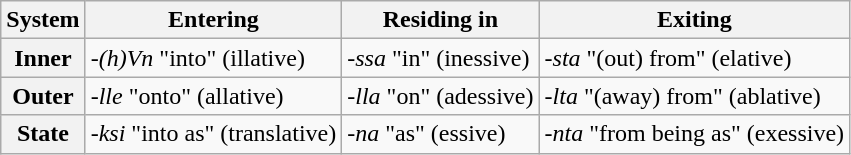<table class="wikitable">
<tr>
<th>System</th>
<th>Entering</th>
<th>Residing in</th>
<th>Exiting</th>
</tr>
<tr>
<th>Inner</th>
<td><em>-(h)Vn</em> "into" (illative)</td>
<td><em>-ssa</em> "in" (inessive)</td>
<td><em>-sta</em> "(out) from" (elative)</td>
</tr>
<tr>
<th>Outer</th>
<td><em>-lle</em> "onto" (allative)</td>
<td><em>-lla</em> "on" (adessive)</td>
<td><em>-lta</em> "(away) from" (ablative)</td>
</tr>
<tr>
<th>State</th>
<td><em>-ksi</em> "into as" (translative)</td>
<td><em>-na</em> "as" (essive)</td>
<td><em>-nta</em> "from being as" (exessive)</td>
</tr>
</table>
